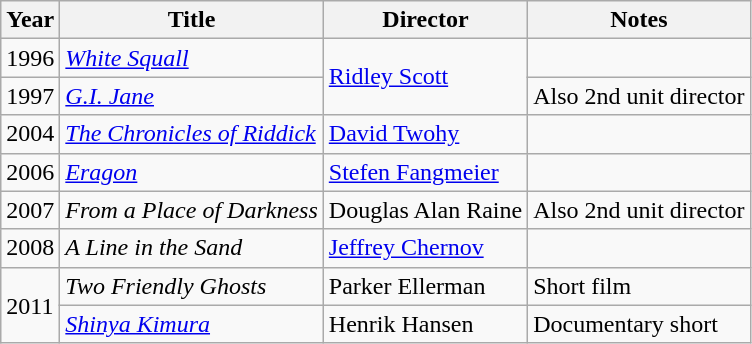<table class="wikitable">
<tr>
<th>Year</th>
<th>Title</th>
<th>Director</th>
<th>Notes</th>
</tr>
<tr>
<td>1996</td>
<td><em><a href='#'>White Squall</a></em></td>
<td rowspan=2><a href='#'>Ridley Scott</a></td>
<td></td>
</tr>
<tr>
<td>1997</td>
<td><em><a href='#'>G.I. Jane</a></em></td>
<td>Also 2nd unit director</td>
</tr>
<tr>
<td>2004</td>
<td><em><a href='#'>The Chronicles of Riddick</a></em></td>
<td><a href='#'>David Twohy</a></td>
<td></td>
</tr>
<tr>
<td>2006</td>
<td><em><a href='#'>Eragon</a></em></td>
<td><a href='#'>Stefen Fangmeier</a></td>
<td></td>
</tr>
<tr>
<td>2007</td>
<td><em>From a Place of Darkness</em></td>
<td>Douglas Alan Raine</td>
<td>Also 2nd unit director</td>
</tr>
<tr>
<td>2008</td>
<td><em>A Line in the Sand</em></td>
<td><a href='#'>Jeffrey Chernov</a></td>
<td></td>
</tr>
<tr>
<td rowspan=2>2011</td>
<td><em>Two Friendly Ghosts</em></td>
<td>Parker Ellerman</td>
<td>Short film</td>
</tr>
<tr>
<td><em><a href='#'>Shinya Kimura</a></em></td>
<td>Henrik Hansen</td>
<td>Documentary short</td>
</tr>
</table>
